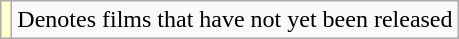<table class="wikitable">
<tr>
<td style="background:#FFFFCC;"></td>
<td>Denotes films that have not yet been released</td>
</tr>
</table>
